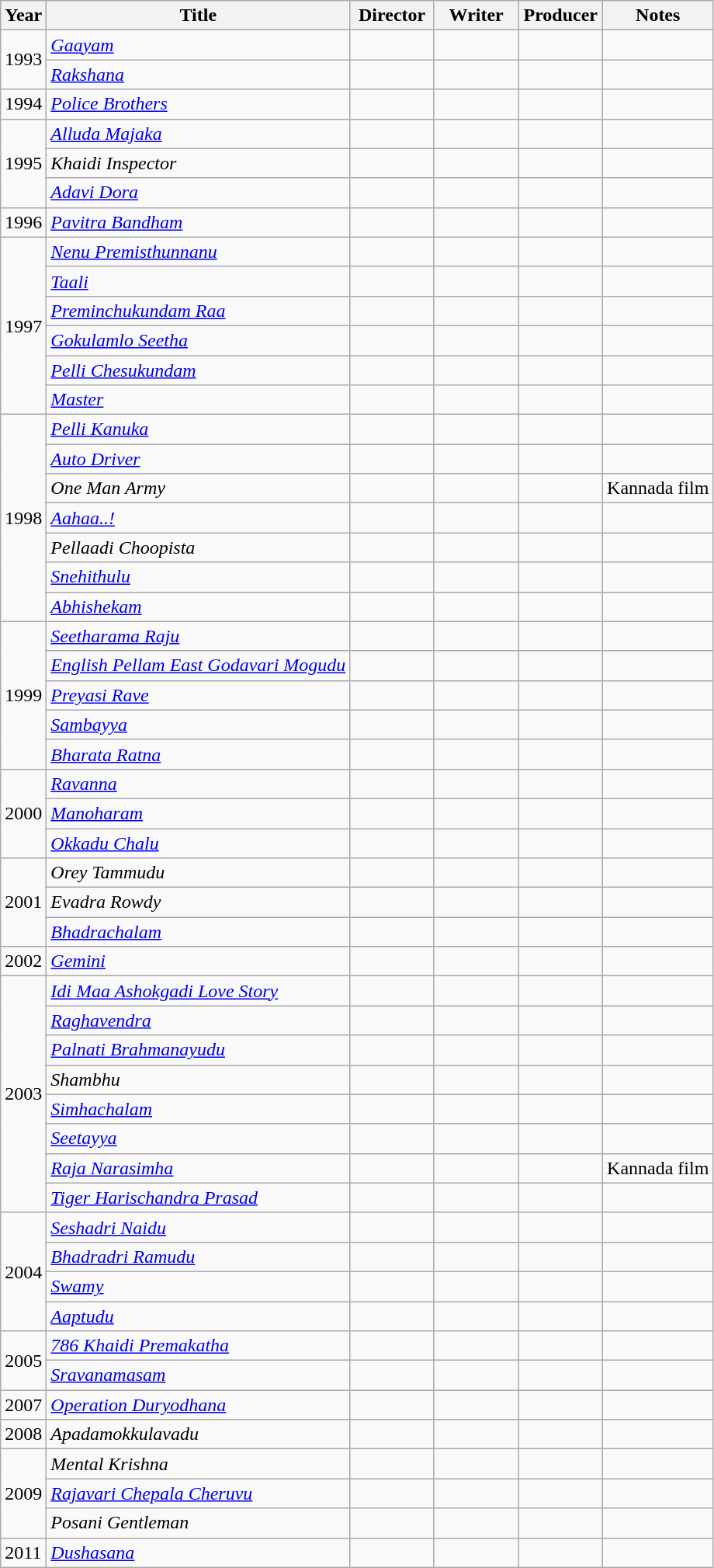<table class="wikitable plainrowheaders sortable">
<tr>
<th scope="col">Year</th>
<th scope="col">Title</th>
<th scope="col" width=65>Director</th>
<th scope="col" width=65>Writer</th>
<th scope="col" width=65>Producer</th>
<th scope="col" class="unsortable">Notes</th>
</tr>
<tr>
<td rowspan="2">1993</td>
<td><em><a href='#'>Gaayam</a></em></td>
<td></td>
<td></td>
<td></td>
<td></td>
</tr>
<tr>
<td><em><a href='#'>Rakshana</a></em></td>
<td></td>
<td></td>
<td></td>
<td></td>
</tr>
<tr>
<td>1994</td>
<td><em><a href='#'>Police Brothers</a></em></td>
<td></td>
<td></td>
<td></td>
<td></td>
</tr>
<tr>
<td rowspan="3">1995</td>
<td><em><a href='#'>Alluda Majaka</a></em></td>
<td></td>
<td></td>
<td></td>
<td></td>
</tr>
<tr>
<td><em>Khaidi Inspector</em></td>
<td></td>
<td></td>
<td></td>
<td></td>
</tr>
<tr>
<td><em><a href='#'>Adavi Dora</a></em></td>
<td></td>
<td></td>
<td></td>
<td></td>
</tr>
<tr>
<td>1996</td>
<td><em><a href='#'>Pavitra Bandham</a></em></td>
<td></td>
<td></td>
<td></td>
<td></td>
</tr>
<tr>
<td rowspan="6">1997</td>
<td><em><a href='#'>Nenu Premisthunnanu</a></em></td>
<td></td>
<td></td>
<td></td>
<td></td>
</tr>
<tr>
<td><em><a href='#'>Taali</a></em></td>
<td></td>
<td></td>
<td></td>
<td></td>
</tr>
<tr>
<td><em><a href='#'>Preminchukundam Raa</a></em></td>
<td></td>
<td></td>
<td></td>
<td></td>
</tr>
<tr>
<td><em><a href='#'>Gokulamlo Seetha</a></em></td>
<td></td>
<td></td>
<td></td>
<td></td>
</tr>
<tr>
<td><em><a href='#'>Pelli Chesukundam</a></em></td>
<td></td>
<td></td>
<td></td>
<td></td>
</tr>
<tr>
<td><a href='#'><em>Master</em></a></td>
<td></td>
<td></td>
<td></td>
<td></td>
</tr>
<tr>
<td rowspan="7">1998</td>
<td><a href='#'><em>Pelli Kanuka</em></a></td>
<td></td>
<td></td>
<td></td>
<td></td>
</tr>
<tr>
<td><em><a href='#'>Auto Driver</a></em></td>
<td></td>
<td></td>
<td></td>
<td></td>
</tr>
<tr>
<td><em>One Man Army</em></td>
<td></td>
<td></td>
<td></td>
<td>Kannada film</td>
</tr>
<tr>
<td><em><a href='#'>Aahaa..!</a></em></td>
<td></td>
<td></td>
<td></td>
<td></td>
</tr>
<tr>
<td><em>Pellaadi Choopista</em></td>
<td></td>
<td></td>
<td></td>
<td></td>
</tr>
<tr>
<td><em><a href='#'>Snehithulu</a></em></td>
<td></td>
<td></td>
<td></td>
<td></td>
</tr>
<tr>
<td><em><a href='#'>Abhishekam</a></em></td>
<td></td>
<td></td>
<td></td>
<td></td>
</tr>
<tr>
<td rowspan="5">1999</td>
<td><em><a href='#'>Seetharama Raju</a></em></td>
<td></td>
<td></td>
<td></td>
<td></td>
</tr>
<tr>
<td><em><a href='#'>English Pellam East Godavari Mogudu</a></em></td>
<td></td>
<td></td>
<td></td>
<td></td>
</tr>
<tr>
<td><em><a href='#'>Preyasi Rave</a></em></td>
<td></td>
<td></td>
<td></td>
<td></td>
</tr>
<tr>
<td><a href='#'><em>Sambayya</em></a></td>
<td></td>
<td></td>
<td></td>
<td></td>
</tr>
<tr>
<td><em><a href='#'>Bharata Ratna</a></em></td>
<td></td>
<td></td>
<td></td>
<td></td>
</tr>
<tr>
<td rowspan="3">2000</td>
<td><a href='#'><em>Ravanna</em></a></td>
<td></td>
<td></td>
<td></td>
<td></td>
</tr>
<tr>
<td><a href='#'><em>Manoharam</em></a></td>
<td></td>
<td></td>
<td></td>
<td></td>
</tr>
<tr>
<td><em><a href='#'>Okkadu Chalu</a></em></td>
<td></td>
<td></td>
<td></td>
<td></td>
</tr>
<tr>
<td rowspan="3">2001</td>
<td><em>Orey Tammudu</em></td>
<td></td>
<td></td>
<td></td>
<td></td>
</tr>
<tr>
<td><em>Evadra Rowdy</em></td>
<td></td>
<td></td>
<td></td>
<td></td>
</tr>
<tr>
<td><em><a href='#'>Bhadrachalam</a></em></td>
<td></td>
<td></td>
<td></td>
<td></td>
</tr>
<tr>
<td>2002</td>
<td><a href='#'><em>Gemini</em></a></td>
<td></td>
<td></td>
<td></td>
<td></td>
</tr>
<tr>
<td rowspan="8">2003</td>
<td><em><a href='#'>Idi Maa Ashokgadi Love Story</a></em></td>
<td></td>
<td></td>
<td></td>
<td></td>
</tr>
<tr>
<td><a href='#'><em>Raghavendra</em></a></td>
<td></td>
<td></td>
<td></td>
<td></td>
</tr>
<tr>
<td><em><a href='#'>Palnati Brahmanayudu</a></em></td>
<td></td>
<td></td>
<td></td>
<td></td>
</tr>
<tr>
<td><em>Shambhu</em></td>
<td></td>
<td></td>
<td></td>
<td></td>
</tr>
<tr>
<td><em><a href='#'>Simhachalam</a></em></td>
<td></td>
<td></td>
<td></td>
<td></td>
</tr>
<tr>
<td><em><a href='#'>Seetayya</a></em></td>
<td></td>
<td></td>
<td></td>
<td></td>
</tr>
<tr>
<td><em><a href='#'>Raja Narasimha</a></em></td>
<td></td>
<td></td>
<td></td>
<td>Kannada film</td>
</tr>
<tr>
<td><em><a href='#'>Tiger Harischandra Prasad</a></em></td>
<td></td>
<td></td>
<td></td>
<td></td>
</tr>
<tr>
<td rowspan="4">2004</td>
<td><em><a href='#'>Seshadri Naidu</a></em></td>
<td></td>
<td></td>
<td></td>
<td></td>
</tr>
<tr>
<td><em><a href='#'>Bhadradri Ramudu</a></em></td>
<td></td>
<td></td>
<td></td>
<td></td>
</tr>
<tr>
<td><em><a href='#'>Swamy</a></em></td>
<td></td>
<td></td>
<td></td>
<td></td>
</tr>
<tr>
<td><em><a href='#'>Aaptudu</a></em></td>
<td></td>
<td></td>
<td></td>
<td></td>
</tr>
<tr>
<td rowspan="2">2005</td>
<td><em><a href='#'>786 Khaidi Premakatha</a></em></td>
<td></td>
<td></td>
<td></td>
<td></td>
</tr>
<tr>
<td><em><a href='#'>Sravanamasam</a></em></td>
<td></td>
<td></td>
<td></td>
<td></td>
</tr>
<tr>
<td>2007</td>
<td><em><a href='#'>Operation Duryodhana</a></em></td>
<td></td>
<td></td>
<td></td>
<td></td>
</tr>
<tr>
<td>2008</td>
<td><em>Apadamokkulavadu</em></td>
<td></td>
<td></td>
<td></td>
<td></td>
</tr>
<tr>
<td rowspan="3">2009</td>
<td><em>Mental Krishna</em></td>
<td></td>
<td></td>
<td></td>
<td></td>
</tr>
<tr>
<td><em><a href='#'>Rajavari Chepala Cheruvu</a></em></td>
<td></td>
<td></td>
<td></td>
<td></td>
</tr>
<tr>
<td><em>Posani Gentleman</em></td>
<td></td>
<td></td>
<td></td>
<td></td>
</tr>
<tr>
<td>2011</td>
<td><em><a href='#'>Dushasana</a></em></td>
<td></td>
<td></td>
<td></td>
<td></td>
</tr>
</table>
